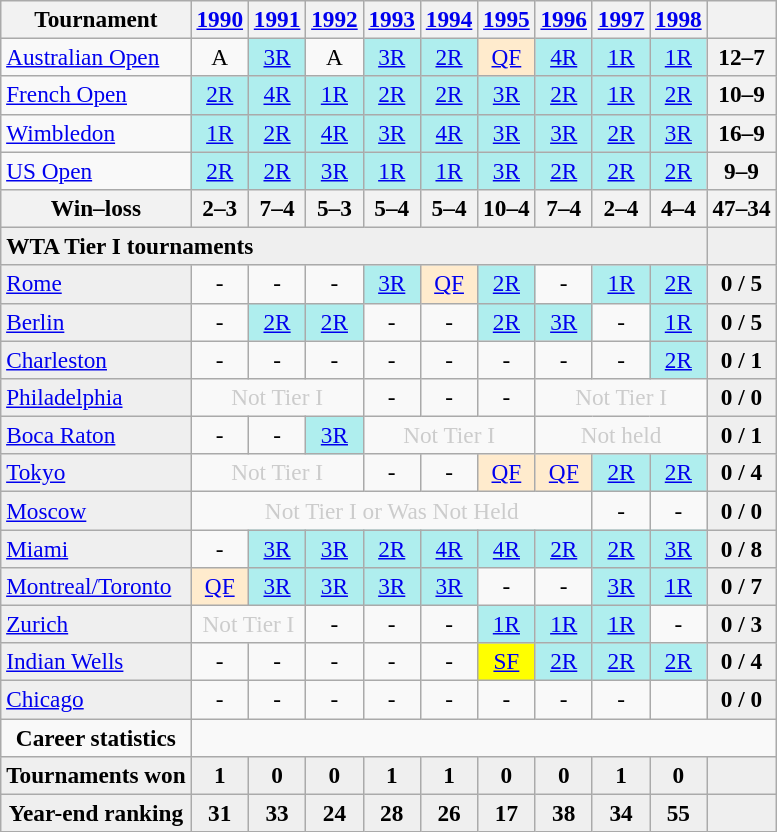<table class=wikitable style=text-align:center;font-size:97%>
<tr>
<th>Tournament</th>
<th><a href='#'>1990</a></th>
<th><a href='#'>1991</a></th>
<th><a href='#'>1992</a></th>
<th><a href='#'>1993</a></th>
<th><a href='#'>1994</a></th>
<th><a href='#'>1995</a></th>
<th><a href='#'>1996</a></th>
<th><a href='#'>1997</a></th>
<th><a href='#'>1998</a></th>
<th></th>
</tr>
<tr>
<td align=left><a href='#'>Australian Open</a></td>
<td>A</td>
<td bgcolor=afeeee><a href='#'>3R</a></td>
<td>A</td>
<td bgcolor=afeeee><a href='#'>3R</a></td>
<td bgcolor=afeeee><a href='#'>2R</a></td>
<td bgcolor=ffebcd><a href='#'>QF</a></td>
<td bgcolor=afeeee><a href='#'>4R</a></td>
<td bgcolor=afeeee><a href='#'>1R</a></td>
<td bgcolor=afeeee><a href='#'>1R</a></td>
<th>12–7</th>
</tr>
<tr>
<td align=left><a href='#'>French Open</a></td>
<td bgcolor=afeeee><a href='#'>2R</a></td>
<td bgcolor=afeeee><a href='#'>4R</a></td>
<td bgcolor=afeeee><a href='#'>1R</a></td>
<td bgcolor=afeeee><a href='#'>2R</a></td>
<td bgcolor=afeeee><a href='#'>2R</a></td>
<td bgcolor=afeeee><a href='#'>3R</a></td>
<td bgcolor=afeeee><a href='#'>2R</a></td>
<td bgcolor=afeeee><a href='#'>1R</a></td>
<td bgcolor=afeeee><a href='#'>2R</a></td>
<th>10–9</th>
</tr>
<tr>
<td align=left><a href='#'>Wimbledon</a></td>
<td bgcolor=afeeee><a href='#'>1R</a></td>
<td bgcolor=afeeee><a href='#'>2R</a></td>
<td bgcolor=afeeee><a href='#'>4R</a></td>
<td bgcolor=afeeee><a href='#'>3R</a></td>
<td bgcolor=afeeee><a href='#'>4R</a></td>
<td bgcolor=afeeee><a href='#'>3R</a></td>
<td bgcolor=afeeee><a href='#'>3R</a></td>
<td bgcolor=afeeee><a href='#'>2R</a></td>
<td bgcolor=afeeee><a href='#'>3R</a></td>
<th>16–9</th>
</tr>
<tr>
<td align=left><a href='#'>US Open</a></td>
<td bgcolor=afeeee><a href='#'>2R</a></td>
<td bgcolor=afeeee><a href='#'>2R</a></td>
<td bgcolor=afeeee><a href='#'>3R</a></td>
<td bgcolor=afeeee><a href='#'>1R</a></td>
<td bgcolor=afeeee><a href='#'>1R</a></td>
<td bgcolor=afeeee><a href='#'>3R</a></td>
<td bgcolor=afeeee><a href='#'>2R</a></td>
<td bgcolor=afeeee><a href='#'>2R</a></td>
<td bgcolor=afeeee><a href='#'>2R</a></td>
<th>9–9</th>
</tr>
<tr>
<th>Win–loss</th>
<th>2–3</th>
<th>7–4</th>
<th>5–3</th>
<th>5–4</th>
<th>5–4</th>
<th>10–4</th>
<th>7–4</th>
<th>2–4</th>
<th>4–4</th>
<th>47–34</th>
</tr>
<tr bgcolor=efefef>
<td align=left colspan="10"><strong>WTA Tier I tournaments</strong></td>
<td><strong></strong></td>
</tr>
<tr>
<td align=left style="background:#EFEFEF;"><a href='#'>Rome</a></td>
<td align="center">-</td>
<td align="center">-</td>
<td align="center">-</td>
<td align="center" style="background:#afeeee;"><a href='#'>3R</a></td>
<td align="center" style="background:#ffebcd;"><a href='#'>QF</a></td>
<td align="center" style="background:#afeeee;"><a href='#'>2R</a></td>
<td align="center">-</td>
<td align="center" style="background:#afeeee;"><a href='#'>1R</a></td>
<td align="center" style="background:#afeeee;"><a href='#'>2R</a></td>
<td align="center" style="background:#EFEFEF;"><strong>0 / 5</strong></td>
</tr>
<tr>
<td align=left style="background:#EFEFEF;"><a href='#'>Berlin</a></td>
<td align="center">-</td>
<td align="center" style="background:#afeeee;"><a href='#'>2R</a></td>
<td align="center" style="background:#afeeee;"><a href='#'>2R</a></td>
<td align="center">-</td>
<td align="center">-</td>
<td align="center" style="background:#afeeee;"><a href='#'>2R</a></td>
<td align="center" style="background:#afeeee;"><a href='#'>3R</a></td>
<td align="center">-</td>
<td align="center" style="background:#afeeee;"><a href='#'>1R</a></td>
<td align="center" style="background:#EFEFEF;"><strong>0 / 5</strong></td>
</tr>
<tr>
<td align=left style="background:#EFEFEF;"><a href='#'>Charleston</a></td>
<td align="center">-</td>
<td align="center">-</td>
<td align="center">-</td>
<td align="center">-</td>
<td align="center">-</td>
<td align="center">-</td>
<td align="center">-</td>
<td align="center">-</td>
<td align="center" style="background:#afeeee;"><a href='#'>2R</a></td>
<td align="center" style="background:#EFEFEF;"><strong>0 / 1</strong></td>
</tr>
<tr>
<td align=left style="background:#EFEFEF;"><a href='#'>Philadelphia</a></td>
<td align="center" colspan="3" style="color:#cccccc;">Not Tier I</td>
<td align="center">-</td>
<td align="center">-</td>
<td align="center">-</td>
<td align="center" colspan="3" style="color:#cccccc;">Not Tier I</td>
<td align="center" style="background:#EFEFEF;"><strong>0 / 0</strong></td>
</tr>
<tr>
<td align=left style="background:#EFEFEF;"><a href='#'>Boca Raton</a></td>
<td align="center">-</td>
<td align="center">-</td>
<td align="center" style="background:#afeeee;"><a href='#'>3R</a></td>
<td align="center" colspan="3" style="color:#cccccc;">Not Tier I</td>
<td align="center" colspan="3" style="color:#cccccc;">Not held</td>
<td align="center" style="background:#EFEFEF;"><strong>0 / 1</strong></td>
</tr>
<tr>
<td align=left style="background:#EFEFEF;"><a href='#'>Tokyo</a></td>
<td align="center" colspan="3" style="color:#cccccc;">Not Tier I</td>
<td align="center">-</td>
<td align="center">-</td>
<td align="center" style="background:#ffebcd;"><a href='#'>QF</a></td>
<td align="center" style="background:#ffebcd;"><a href='#'>QF</a></td>
<td align="center" style="background:#afeeee;"><a href='#'>2R</a></td>
<td align="center" style="background:#afeeee;"><a href='#'>2R</a></td>
<td align="center"  style="background:#EFEFEF;"><strong>0 / 4</strong></td>
</tr>
<tr>
<td align=left style="background:#EFEFEF;"><a href='#'>Moscow</a></td>
<td align="center" colspan="7" style="color:#cccccc;">Not Tier I or Was Not Held</td>
<td align="center">-</td>
<td align="center">-</td>
<td align="center" style="background:#EFEFEF;"><strong>0 / 0</strong></td>
</tr>
<tr>
<td align=left style="background:#EFEFEF;"><a href='#'>Miami</a></td>
<td align="center">-</td>
<td align="center" style="background:#afeeee;"><a href='#'>3R</a></td>
<td align="center" style="background:#afeeee;"><a href='#'>3R</a></td>
<td align="center" style="background:#afeeee;"><a href='#'>2R</a></td>
<td align="center" style="background:#afeeee;"><a href='#'>4R</a></td>
<td align="center" style="background:#afeeee;"><a href='#'>4R</a></td>
<td align="center" style="background:#afeeee;"><a href='#'>2R</a></td>
<td align="center" style="background:#afeeee;"><a href='#'>2R</a></td>
<td align="center" style="background:#afeeee;"><a href='#'>3R</a></td>
<td align="center" style="background:#EFEFEF;"><strong>0 / 8</strong></td>
</tr>
<tr>
<td align=left style="background:#EFEFEF;"><a href='#'>Montreal/Toronto</a></td>
<td align="center" style="background:#ffebcd;"><a href='#'>QF</a></td>
<td align="center" style="background:#afeeee;"><a href='#'>3R</a></td>
<td align="center" style="background:#afeeee;"><a href='#'>3R</a></td>
<td align="center" style="background:#afeeee;"><a href='#'>3R</a></td>
<td align="center" style="background:#afeeee;"><a href='#'>3R</a></td>
<td align="center">-</td>
<td align="center">-</td>
<td align="center" style="background:#afeeee;"><a href='#'>3R</a></td>
<td align="center" style="background:#afeeee;"><a href='#'>1R</a></td>
<td align="center" style="background:#EFEFEF;"><strong>0 / 7</strong></td>
</tr>
<tr>
<td align=left style="background:#EFEFEF;"><a href='#'>Zurich</a></td>
<td colspan="2" style="color:#cccccc;">Not Tier I</td>
<td align="center">-</td>
<td align="center">-</td>
<td align="center">-</td>
<td align="center" style="background:#afeeee;"><a href='#'>1R</a></td>
<td align="center" style="background:#afeeee;"><a href='#'>1R</a></td>
<td align="center" style="background:#afeeee;"><a href='#'>1R</a></td>
<td align="center">-</td>
<td align="center" style="background:#EFEFEF;"><strong>0 / 3</strong></td>
</tr>
<tr>
<td align=left style="background:#EFEFEF;"><a href='#'>Indian Wells</a></td>
<td align="center">-</td>
<td align="center">-</td>
<td align="center">-</td>
<td align="center">-</td>
<td align="center">-</td>
<td align="center" style="background:yellow;"><a href='#'>SF</a></td>
<td align="center" style="background:#afeeee;"><a href='#'>2R</a></td>
<td align="center" style="background:#afeeee;"><a href='#'>2R</a></td>
<td align="center" style="background:#afeeee;"><a href='#'>2R</a></td>
<td align="center" style="background:#EFEFEF;"><strong>0 / 4</strong></td>
</tr>
<tr>
<td align=left style="background:#EFEFEF;"><a href='#'>Chicago</a></td>
<td align="center">-</td>
<td align="center">-</td>
<td align="center">-</td>
<td align="center">-</td>
<td align="center">-</td>
<td align="center">-</td>
<td align="center">-</td>
<td align="center">-</td>
<td align="center" style="color:#cccccc;"></td>
<td align="center" style="background:#EFEFEF;"><strong>0 / 0</strong></td>
</tr>
<tr>
<td><strong>Career statistics</strong></td>
</tr>
<tr bgcolor="#efefef">
<td><strong>Tournaments won</strong></td>
<td align="center"><strong>1</strong></td>
<td align="center"><strong>0</strong></td>
<td align="center"><strong>0</strong></td>
<td align="center"><strong>1</strong></td>
<td align="center"><strong>1</strong></td>
<td align="center"><strong>0</strong></td>
<td align="center"><strong>0</strong></td>
<td align="center"><strong>1</strong></td>
<td align="center"><strong>0</strong></td>
<td></td>
</tr>
<tr bgcolor="#efefef">
<td><strong>Year-end ranking</strong></td>
<td align="center"><strong>31</strong></td>
<td align="center"><strong>33</strong></td>
<td align="center"><strong>24</strong></td>
<td align="center"><strong>28</strong></td>
<td align="center"><strong>26</strong></td>
<td align="center"><strong>17</strong></td>
<td align="center"><strong>38</strong></td>
<td align="center"><strong>34</strong></td>
<td align="center"><strong>55</strong></td>
<td></td>
</tr>
</table>
